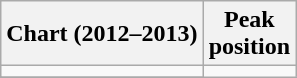<table class="wikitable sortable">
<tr>
<th>Chart (2012–2013)</th>
<th>Peak<br>position</th>
</tr>
<tr>
<td></td>
</tr>
<tr>
</tr>
<tr>
</tr>
<tr>
</tr>
</table>
